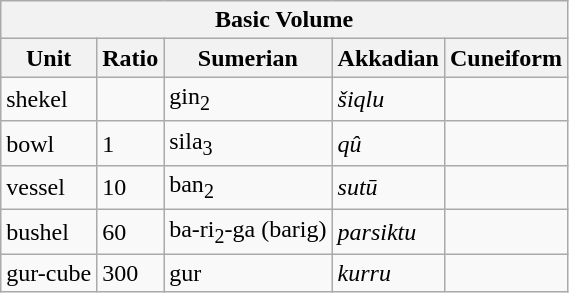<table class="wikitable">
<tr>
<th colspan="7">Basic Volume</th>
</tr>
<tr>
<th>Unit</th>
<th>Ratio</th>
<th>Sumerian</th>
<th>Akkadian</th>
<th>Cuneiform</th>
</tr>
<tr>
<td>shekel</td>
<td></td>
<td>gin<sub>2</sub></td>
<td><em>šiqlu</em></td>
<td></td>
</tr>
<tr>
<td>bowl</td>
<td>1</td>
<td>sila<sub>3</sub></td>
<td><em>qû</em></td>
<td></td>
</tr>
<tr>
<td>vessel</td>
<td>10</td>
<td>ban<sub>2</sub></td>
<td><em>sutū</em></td>
<td></td>
</tr>
<tr>
<td>bushel</td>
<td>60</td>
<td>ba-ri<sub>2</sub>-ga (barig)</td>
<td><em>parsiktu</em></td>
<td></td>
</tr>
<tr>
<td>gur-cube</td>
<td>300</td>
<td>gur</td>
<td><em>kurru</em></td>
<td></td>
</tr>
</table>
